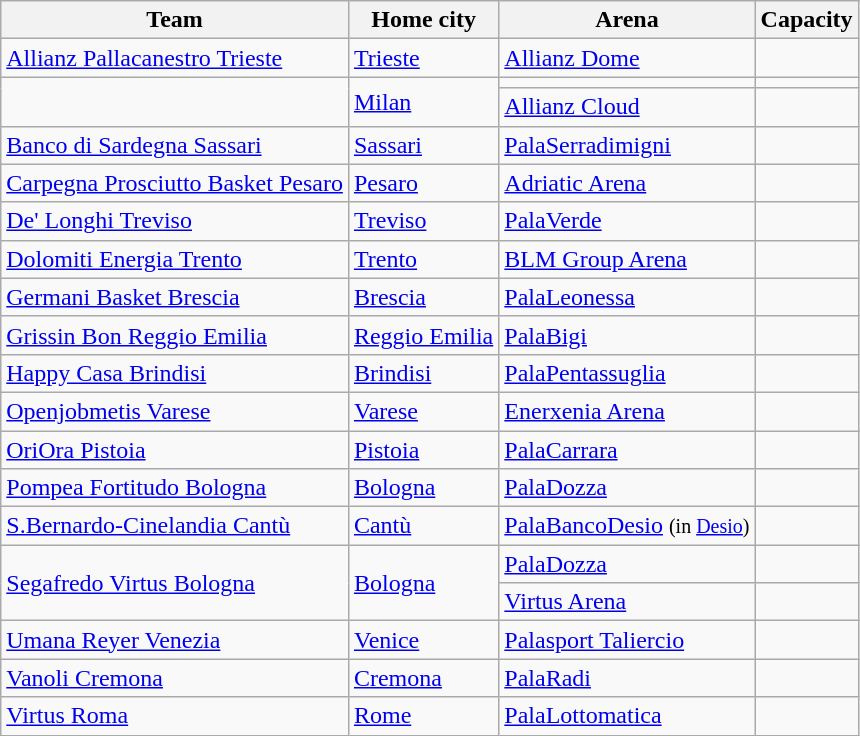<table class="wikitable sortable" style="margin:1em 2em 1em 1em;">
<tr>
<th>Team</th>
<th>Home city</th>
<th>Arena</th>
<th>Capacity</th>
</tr>
<tr>
<td><a href='#'>Allianz Pallacanestro Trieste</a></td>
<td><a href='#'>Trieste</a></td>
<td><a href='#'>Allianz Dome</a></td>
<td align=center></td>
</tr>
<tr>
<td rowspan=2></td>
<td rowspan=2><a href='#'>Milan</a></td>
<td></td>
<td align=center></td>
</tr>
<tr>
<td><a href='#'>Allianz Cloud</a></td>
<td align=center></td>
</tr>
<tr>
<td><a href='#'>Banco di Sardegna Sassari</a></td>
<td><a href='#'>Sassari</a></td>
<td><a href='#'>PalaSerradimigni</a></td>
<td align=center></td>
</tr>
<tr>
<td><a href='#'>Carpegna Prosciutto Basket Pesaro</a></td>
<td><a href='#'>Pesaro</a></td>
<td><a href='#'>Adriatic Arena</a></td>
<td align=center></td>
</tr>
<tr>
<td><a href='#'>De' Longhi Treviso</a></td>
<td><a href='#'>Treviso</a></td>
<td><a href='#'>PalaVerde</a></td>
<td align=center></td>
</tr>
<tr>
<td><a href='#'>Dolomiti Energia Trento</a></td>
<td><a href='#'>Trento</a></td>
<td><a href='#'>BLM Group Arena</a></td>
<td align=center></td>
</tr>
<tr>
<td><a href='#'>Germani Basket Brescia</a></td>
<td><a href='#'>Brescia</a></td>
<td><a href='#'>PalaLeonessa</a></td>
<td align=center></td>
</tr>
<tr>
<td><a href='#'>Grissin Bon Reggio Emilia</a></td>
<td><a href='#'>Reggio Emilia</a></td>
<td><a href='#'>PalaBigi</a></td>
<td align=center></td>
</tr>
<tr>
<td><a href='#'>Happy Casa Brindisi</a></td>
<td><a href='#'>Brindisi</a></td>
<td><a href='#'>PalaPentassuglia</a></td>
<td align=center></td>
</tr>
<tr>
<td><a href='#'>Openjobmetis Varese</a></td>
<td><a href='#'>Varese</a></td>
<td><a href='#'>Enerxenia Arena</a></td>
<td align=center></td>
</tr>
<tr>
<td><a href='#'>OriOra Pistoia</a></td>
<td><a href='#'>Pistoia</a></td>
<td><a href='#'>PalaCarrara</a></td>
<td align=center></td>
</tr>
<tr>
<td><a href='#'>Pompea Fortitudo Bologna</a></td>
<td><a href='#'>Bologna</a></td>
<td><a href='#'>PalaDozza</a></td>
<td align=center></td>
</tr>
<tr>
<td><a href='#'>S.Bernardo-Cinelandia Cantù</a></td>
<td><a href='#'>Cantù</a></td>
<td><a href='#'>PalaBancoDesio</a> <small>(in <a href='#'>Desio</a>)</small></td>
<td align=center></td>
</tr>
<tr>
<td rowspan=2><a href='#'>Segafredo Virtus Bologna</a></td>
<td rowspan=2><a href='#'>Bologna</a></td>
<td><a href='#'>PalaDozza</a></td>
<td align=center></td>
</tr>
<tr>
<td><a href='#'>Virtus Arena</a></td>
<td align=center></td>
</tr>
<tr>
<td><a href='#'>Umana Reyer Venezia</a></td>
<td><a href='#'>Venice</a></td>
<td><a href='#'>Palasport Taliercio</a></td>
<td align=center></td>
</tr>
<tr>
<td><a href='#'>Vanoli Cremona</a></td>
<td><a href='#'>Cremona</a></td>
<td><a href='#'>PalaRadi</a></td>
<td align=center></td>
</tr>
<tr>
<td><a href='#'>Virtus Roma</a></td>
<td><a href='#'>Rome</a></td>
<td><a href='#'>PalaLottomatica</a></td>
<td align=center></td>
</tr>
</table>
